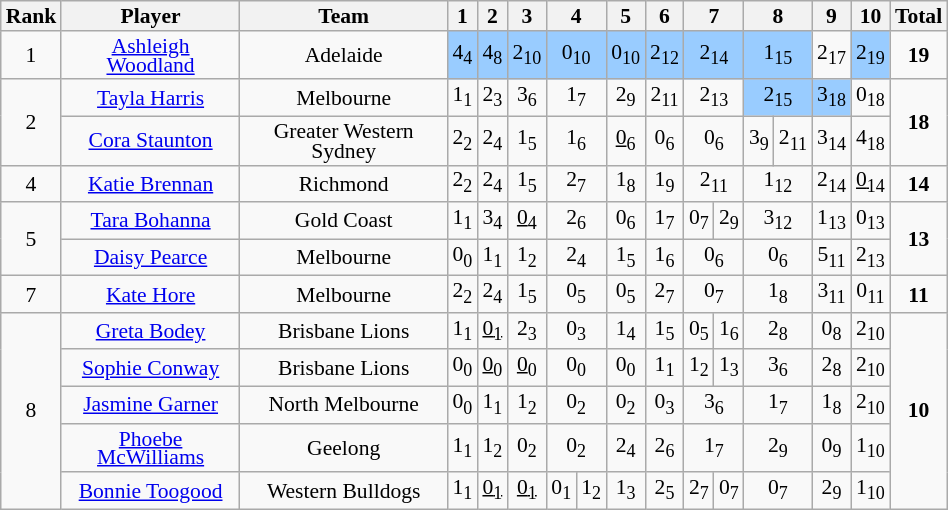<table class="wikitable nowraplinks" style="text-align:center; line-height: 90%; font-size:90%;" width=50%>
<tr>
<th abbr="#">Rank</th>
<th abbr="Player">Player</th>
<th abbr="Team">Team</th>
<th abbr="Round 1">1</th>
<th abbr="Round 2">2</th>
<th abbr="Round 3">3</th>
<th colspan="2" abbr="Round 4">4</th>
<th colspan="2" abbr="Round 5">5</th>
<th abbr="Round 6">6</th>
<th colspan="2" abbr="Round 7">7</th>
<th colspan="2" abbr="Round 8">8</th>
<th abbr="Round 9">9</th>
<th abbr="Round 10">10</th>
<th abbr="Total">Total</th>
</tr>
<tr>
<td>1</td>
<td><a href='#'>Ashleigh Woodland</a></td>
<td>Adelaide</td>
<td style="background:#99ccff;">4<sub>4</sub></td>
<td style="background:#99ccff;">4<sub>8</sub></td>
<td style="background:#99ccff;">2<sub>10</sub></td>
<td colspan="2" style="background:#99ccff;">0<sub>10</sub></td>
<td colspan="2" style="background:#99ccff;">0<sub>10</sub></td>
<td style="background:#99ccff;">2<sub>12</sub></td>
<td colspan="2" style="background:#99ccff;">2<sub>14</sub></td>
<td colspan="2" style="background:#99ccff;">1<sub>15</sub></td>
<td>2<sub>17</sub></td>
<td style="background:#99ccff;">2<sub>19</sub></td>
<td><strong>19</strong></td>
</tr>
<tr>
<td rowspan="2">2</td>
<td><a href='#'>Tayla Harris</a></td>
<td>Melbourne</td>
<td>1<sub>1</sub></td>
<td>2<sub>3</sub></td>
<td>3<sub>6</sub></td>
<td colspan="2">1<sub>7</sub></td>
<td colspan="2">2<sub>9</sub></td>
<td>2<sub>11</sub></td>
<td colspan="2">2<sub>13</sub></td>
<td colspan="2" style="background:#99ccff;">2<sub>15</sub></td>
<td style="background:#99ccff;">3<sub>18</sub></td>
<td>0<sub>18</sub></td>
<td rowspan="2"><strong>18</strong></td>
</tr>
<tr>
<td><a href='#'>Cora Staunton</a></td>
<td>Greater Western Sydney</td>
<td>2<sub>2</sub></td>
<td>2<sub>4</sub></td>
<td>1<sub>5</sub></td>
<td colspan="2">1<sub>6</sub></td>
<td colspan="2"><u>0<sub>6</sub></u></td>
<td>0<sub>6</sub></td>
<td colspan="2">0<sub>6</sub></td>
<td>3<sub>9</sub></td>
<td>2<sub>11</sub></td>
<td>3<sub>14</sub></td>
<td>4<sub>18</sub></td>
</tr>
<tr>
<td>4</td>
<td><a href='#'>Katie Brennan</a></td>
<td>Richmond</td>
<td>2<sub>2</sub></td>
<td>2<sub>4</sub></td>
<td>1<sub>5</sub></td>
<td colspan="2">2<sub>7</sub></td>
<td colspan="2">1<sub>8</sub></td>
<td>1<sub>9</sub></td>
<td colspan="2">2<sub>11</sub></td>
<td colspan="2">1<sub>12</sub></td>
<td>2<sub>14</sub></td>
<td><u>0<sub>14</sub></u></td>
<td><strong>14</strong></td>
</tr>
<tr>
<td rowspan="2">5</td>
<td><a href='#'>Tara Bohanna</a></td>
<td>Gold Coast</td>
<td>1<sub>1</sub></td>
<td>3<sub>4</sub></td>
<td><u>0<sub>4</sub></u></td>
<td colspan="2">2<sub>6</sub></td>
<td colspan="2">0<sub>6</sub></td>
<td>1<sub>7</sub></td>
<td>0<sub>7</sub></td>
<td>2<sub>9</sub></td>
<td colspan="2">3<sub>12</sub></td>
<td>1<sub>13</sub></td>
<td>0<sub>13</sub></td>
<td rowspan="2"><strong>13</strong></td>
</tr>
<tr>
<td><a href='#'>Daisy Pearce</a></td>
<td>Melbourne</td>
<td>0<sub>0</sub></td>
<td>1<sub>1</sub></td>
<td>1<sub>2</sub></td>
<td colspan="2">2<sub>4</sub></td>
<td colspan="2">1<sub>5</sub></td>
<td>1<sub>6</sub></td>
<td colspan="2">0<sub>6</sub></td>
<td colspan="2">0<sub>6</sub></td>
<td>5<sub>11</sub></td>
<td>2<sub>13</sub></td>
</tr>
<tr>
<td>7</td>
<td><a href='#'>Kate Hore</a></td>
<td>Melbourne</td>
<td>2<sub>2</sub></td>
<td>2<sub>4</sub></td>
<td>1<sub>5</sub></td>
<td colspan="2">0<sub>5</sub></td>
<td colspan="2">0<sub>5</sub></td>
<td>2<sub>7</sub></td>
<td colspan="2">0<sub>7</sub></td>
<td colspan="2">1<sub>8</sub></td>
<td>3<sub>11</sub></td>
<td>0<sub>11</sub></td>
<td><strong>11</strong></td>
</tr>
<tr>
<td rowspan="5">8</td>
<td><a href='#'>Greta Bodey</a></td>
<td>Brisbane Lions</td>
<td>1<sub>1</sub></td>
<td><u>0<sub>1</sub></u></td>
<td>2<sub>3</sub></td>
<td colspan="2">0<sub>3</sub></td>
<td colspan="2">1<sub>4</sub></td>
<td>1<sub>5</sub></td>
<td>0<sub>5</sub></td>
<td>1<sub>6</sub></td>
<td colspan="2">2<sub>8</sub></td>
<td>0<sub>8</sub></td>
<td>2<sub>10</sub></td>
<td rowspan="5"><strong>10</strong></td>
</tr>
<tr>
<td><a href='#'>Sophie Conway</a></td>
<td>Brisbane Lions</td>
<td>0<sub>0</sub></td>
<td><u>0<sub>0</sub></u></td>
<td><u>0<sub>0</sub></u></td>
<td colspan="2">0<sub>0</sub></td>
<td colspan="2">0<sub>0</sub></td>
<td>1<sub>1</sub></td>
<td>1<sub>2</sub></td>
<td>1<sub>3</sub></td>
<td colspan="2">3<sub>6</sub></td>
<td>2<sub>8</sub></td>
<td>2<sub>10</sub></td>
</tr>
<tr>
<td><a href='#'>Jasmine Garner</a></td>
<td>North Melbourne</td>
<td>0<sub>0</sub></td>
<td>1<sub>1</sub></td>
<td>1<sub>2</sub></td>
<td colspan="2">0<sub>2</sub></td>
<td colspan="2">0<sub>2</sub></td>
<td>0<sub>3</sub></td>
<td colspan="2">3<sub>6</sub></td>
<td colspan="2">1<sub>7</sub></td>
<td>1<sub>8</sub></td>
<td>2<sub>10</sub></td>
</tr>
<tr>
<td><a href='#'>Phoebe McWilliams</a></td>
<td>Geelong</td>
<td>1<sub>1</sub></td>
<td>1<sub>2</sub></td>
<td>0<sub>2</sub></td>
<td colspan="2">0<sub>2</sub></td>
<td colspan="2">2<sub>4</sub></td>
<td>2<sub>6</sub></td>
<td colspan="2">1<sub>7</sub></td>
<td colspan="2">2<sub>9</sub></td>
<td>0<sub>9</sub></td>
<td>1<sub>10</sub></td>
</tr>
<tr>
<td><a href='#'>Bonnie Toogood</a></td>
<td>Western Bulldogs</td>
<td>1<sub>1</sub></td>
<td><u>0<sub>1</sub></u></td>
<td><u>0<sub>1</sub></u></td>
<td>0<sub>1</sub></td>
<td>1<sub>2</sub></td>
<td colspan="2">1<sub>3</sub></td>
<td>2<sub>5</sub></td>
<td>2<sub>7</sub></td>
<td>0<sub>7</sub></td>
<td colspan="2">0<sub>7</sub></td>
<td>2<sub>9</sub></td>
<td>1<sub>10</sub></td>
</tr>
</table>
